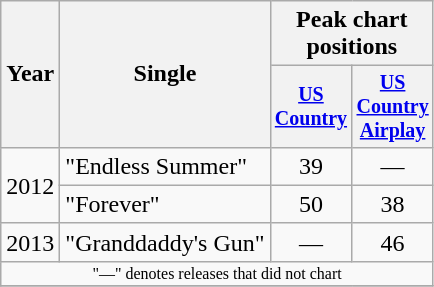<table class="wikitable" style="text-align:center;">
<tr>
<th rowspan="2">Year</th>
<th rowspan="2">Single</th>
<th colspan="2">Peak chart<br>positions</th>
</tr>
<tr style="font-size:smaller;">
<th width="45"><a href='#'>US Country</a></th>
<th width="45"><a href='#'>US Country Airplay</a></th>
</tr>
<tr>
<td rowspan="2">2012</td>
<td align="left">"Endless Summer"</td>
<td>39</td>
<td>—</td>
</tr>
<tr>
<td align="left">"Forever"</td>
<td>50</td>
<td>38</td>
</tr>
<tr>
<td>2013</td>
<td align="left">"Granddaddy's Gun"</td>
<td>—</td>
<td>46</td>
</tr>
<tr>
<td colspan="4" style="font-size:8pt">"—" denotes releases that did not chart</td>
</tr>
<tr>
</tr>
</table>
